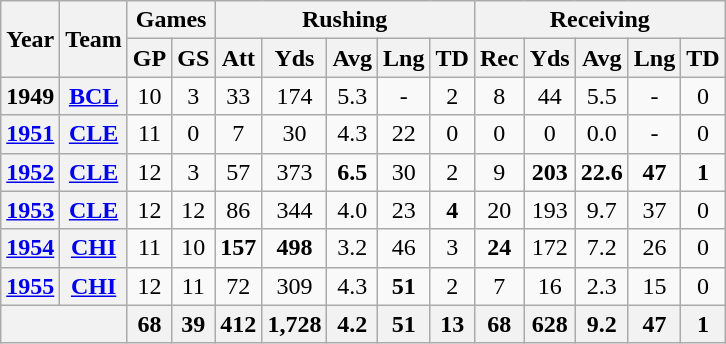<table class="wikitable" style="text-align:center;">
<tr>
<th rowspan="2">Year</th>
<th rowspan="2">Team</th>
<th colspan="2">Games</th>
<th colspan="5">Rushing</th>
<th colspan="5">Receiving</th>
</tr>
<tr>
<th>GP</th>
<th>GS</th>
<th>Att</th>
<th>Yds</th>
<th>Avg</th>
<th>Lng</th>
<th>TD</th>
<th>Rec</th>
<th>Yds</th>
<th>Avg</th>
<th>Lng</th>
<th>TD</th>
</tr>
<tr>
<th>1949</th>
<th><a href='#'>BCL</a></th>
<td>10</td>
<td>3</td>
<td>33</td>
<td>174</td>
<td>5.3</td>
<td>-</td>
<td>2</td>
<td>8</td>
<td>44</td>
<td>5.5</td>
<td>-</td>
<td>0</td>
</tr>
<tr>
<th><a href='#'>1951</a></th>
<th><a href='#'>CLE</a></th>
<td>11</td>
<td>0</td>
<td>7</td>
<td>30</td>
<td>4.3</td>
<td>22</td>
<td>0</td>
<td>0</td>
<td>0</td>
<td>0.0</td>
<td>-</td>
<td>0</td>
</tr>
<tr>
<th><a href='#'>1952</a></th>
<th><a href='#'>CLE</a></th>
<td>12</td>
<td>3</td>
<td>57</td>
<td>373</td>
<td><strong>6.5</strong></td>
<td>30</td>
<td>2</td>
<td>9</td>
<td><strong>203</strong></td>
<td><strong>22.6</strong></td>
<td><strong>47</strong></td>
<td><strong>1</strong></td>
</tr>
<tr>
<th><a href='#'>1953</a></th>
<th><a href='#'>CLE</a></th>
<td>12</td>
<td>12</td>
<td>86</td>
<td>344</td>
<td>4.0</td>
<td>23</td>
<td><strong>4</strong></td>
<td>20</td>
<td>193</td>
<td>9.7</td>
<td>37</td>
<td>0</td>
</tr>
<tr>
<th><a href='#'>1954</a></th>
<th><a href='#'>CHI</a></th>
<td>11</td>
<td>10</td>
<td><strong>157</strong></td>
<td><strong>498</strong></td>
<td>3.2</td>
<td>46</td>
<td>3</td>
<td><strong>24</strong></td>
<td>172</td>
<td>7.2</td>
<td>26</td>
<td>0</td>
</tr>
<tr>
<th><a href='#'>1955</a></th>
<th><a href='#'>CHI</a></th>
<td>12</td>
<td>11</td>
<td>72</td>
<td>309</td>
<td>4.3</td>
<td><strong>51</strong></td>
<td>2</td>
<td>7</td>
<td>16</td>
<td>2.3</td>
<td>15</td>
<td>0</td>
</tr>
<tr>
<th colspan="2"></th>
<th>68</th>
<th>39</th>
<th>412</th>
<th>1,728</th>
<th>4.2</th>
<th>51</th>
<th>13</th>
<th>68</th>
<th>628</th>
<th>9.2</th>
<th>47</th>
<th>1</th>
</tr>
</table>
